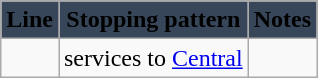<table class="wikitable">
<tr>
<th style="background:#374759"><span>Line</span></th>
<th style="background:#374759"><span>Stopping pattern</span></th>
<th style="background:#374759"><span>Notes</span></th>
</tr>
<tr>
<td></td>
<td>services to <a href='#'>Central</a></td>
<td></td>
</tr>
</table>
